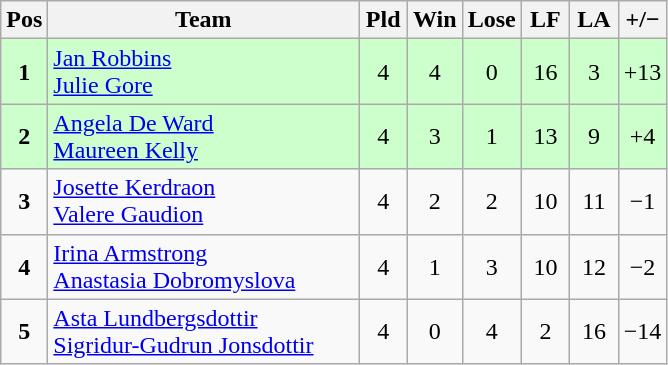<table class="wikitable" style="font-size: 100%">
<tr>
<th width=20>Pos</th>
<th width=200>Team</th>
<th width=25>Pld</th>
<th width=25>Win</th>
<th width=25>Lose</th>
<th width=25>LF</th>
<th width=25>LA</th>
<th width=25>+/−</th>
</tr>
<tr align=center style="background: #ccffcc;">
<td><strong>1</strong></td>
<td align="left"> <a href='#'>Jan Robbins</a><br> <a href='#'>Julie Gore</a></td>
<td>4</td>
<td>4</td>
<td>0</td>
<td>16</td>
<td>3</td>
<td>+13</td>
</tr>
<tr align=center style="background: #ccffcc;">
<td><strong>2</strong></td>
<td align="left"> <a href='#'>Angela De Ward</a><br> <a href='#'>Maureen Kelly</a></td>
<td>4</td>
<td>3</td>
<td>1</td>
<td>13</td>
<td>9</td>
<td>+4</td>
</tr>
<tr align=center>
<td><strong>3</strong></td>
<td align="left"> <a href='#'>Josette Kerdraon</a><br> <a href='#'>Valere Gaudion</a></td>
<td>4</td>
<td>2</td>
<td>2</td>
<td>10</td>
<td>11</td>
<td>−1</td>
</tr>
<tr align=center>
<td><strong>4</strong></td>
<td align="left"> <a href='#'>Irina Armstrong</a><br> <a href='#'>Anastasia Dobromyslova</a></td>
<td>4</td>
<td>1</td>
<td>3</td>
<td>10</td>
<td>12</td>
<td>−2</td>
</tr>
<tr align=center>
<td><strong>5</strong></td>
<td align="left"> <a href='#'>Asta Lundbergsdottir</a><br> <a href='#'>Sigridur-Gudrun Jonsdottir</a></td>
<td>4</td>
<td>0</td>
<td>4</td>
<td>2</td>
<td>16</td>
<td>−14</td>
</tr>
</table>
